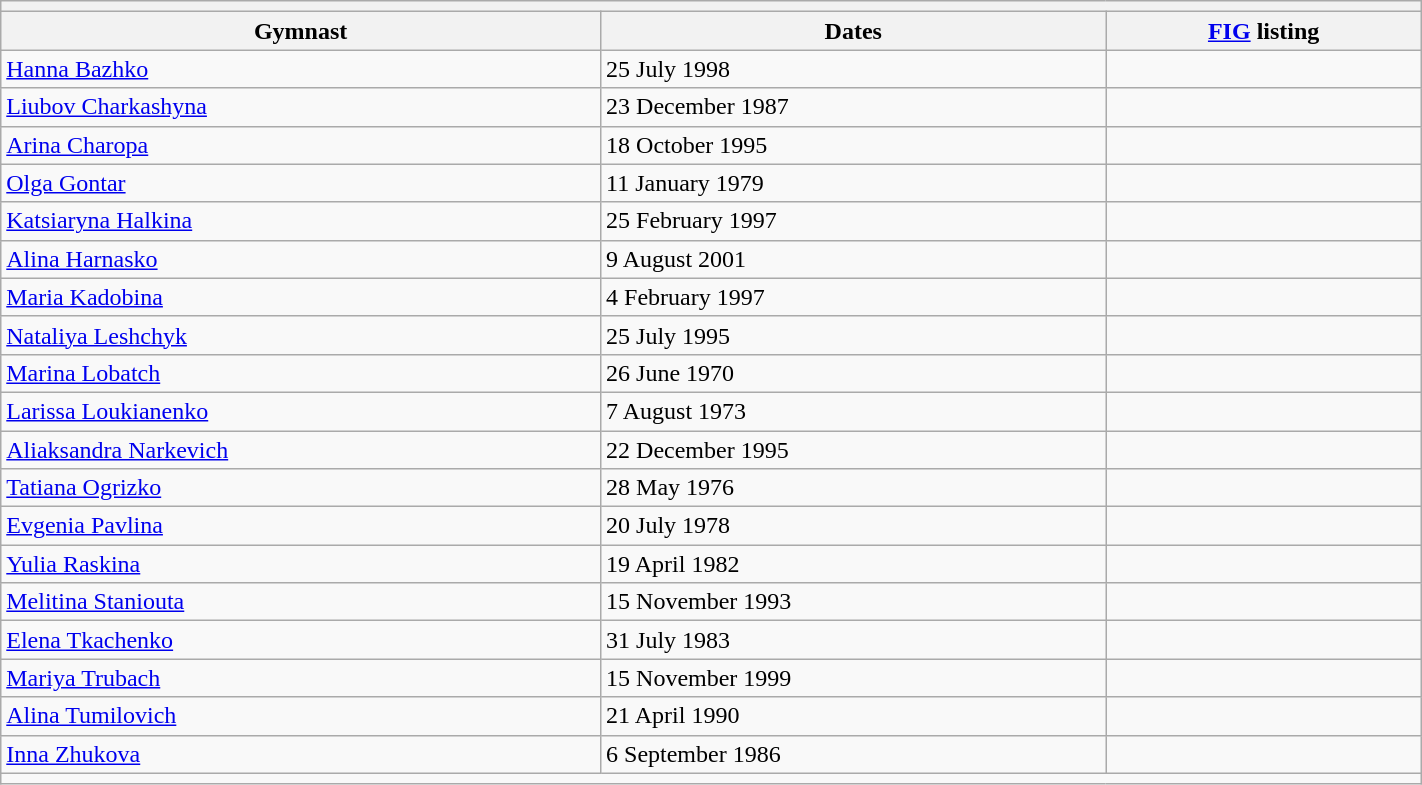<table class="wikitable mw-collapsible mw-collapsed" width="75%">
<tr>
<th colspan="3"></th>
</tr>
<tr>
<th>Gymnast</th>
<th>Dates</th>
<th><a href='#'>FIG</a> listing</th>
</tr>
<tr>
<td><a href='#'>Hanna Bazhko</a></td>
<td>25 July 1998</td>
<td></td>
</tr>
<tr>
<td><a href='#'>Liubov Charkashyna</a></td>
<td>23 December 1987</td>
<td></td>
</tr>
<tr>
<td><a href='#'>Arina Charopa</a></td>
<td>18 October 1995</td>
<td></td>
</tr>
<tr>
<td><a href='#'>Olga Gontar</a></td>
<td>11 January 1979</td>
<td></td>
</tr>
<tr>
<td><a href='#'>Katsiaryna Halkina</a></td>
<td>25 February 1997</td>
<td></td>
</tr>
<tr>
<td><a href='#'>Alina Harnasko</a></td>
<td>9 August 2001</td>
<td></td>
</tr>
<tr>
<td><a href='#'>Maria Kadobina</a></td>
<td>4 February 1997</td>
<td></td>
</tr>
<tr>
<td><a href='#'>Nataliya Leshchyk</a></td>
<td>25 July 1995</td>
<td></td>
</tr>
<tr>
<td><a href='#'>Marina Lobatch</a></td>
<td>26 June 1970</td>
<td></td>
</tr>
<tr>
<td><a href='#'>Larissa Loukianenko</a></td>
<td>7 August 1973</td>
<td></td>
</tr>
<tr>
<td><a href='#'>Aliaksandra Narkevich</a></td>
<td>22 December 1995</td>
<td></td>
</tr>
<tr>
<td><a href='#'>Tatiana Ogrizko</a></td>
<td>28 May 1976</td>
<td></td>
</tr>
<tr>
<td><a href='#'>Evgenia Pavlina</a></td>
<td>20 July 1978</td>
<td></td>
</tr>
<tr>
<td><a href='#'>Yulia Raskina</a></td>
<td>19 April 1982</td>
<td></td>
</tr>
<tr>
<td><a href='#'>Melitina Staniouta</a></td>
<td>15 November 1993</td>
<td></td>
</tr>
<tr>
<td><a href='#'>Elena Tkachenko</a></td>
<td>31 July 1983</td>
<td></td>
</tr>
<tr>
<td><a href='#'>Mariya Trubach</a></td>
<td>15 November 1999</td>
<td></td>
</tr>
<tr>
<td><a href='#'>Alina Tumilovich</a></td>
<td>21 April 1990</td>
<td></td>
</tr>
<tr>
<td><a href='#'>Inna Zhukova</a></td>
<td>6 September 1986</td>
<td></td>
</tr>
<tr>
<td colspan="3"></td>
</tr>
</table>
